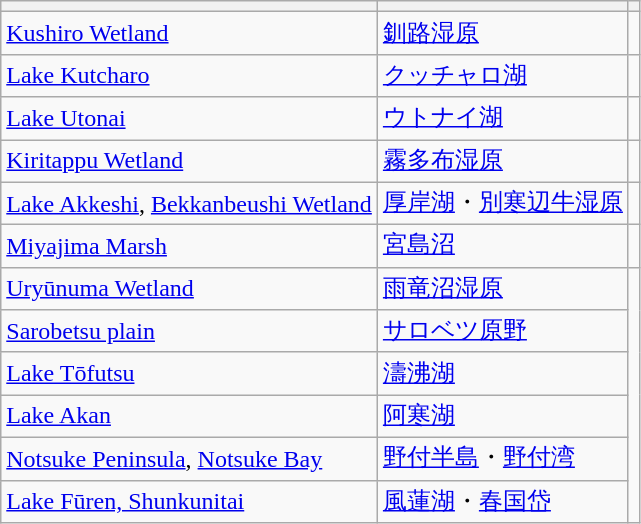<table class="wikitable">
<tr>
<th></th>
<th></th>
<th style="text-align:left;"></th>
</tr>
<tr>
<td><a href='#'>Kushiro Wetland</a></td>
<td><a href='#'>釧路湿原</a></td>
<td></td>
</tr>
<tr>
<td><a href='#'>Lake Kutcharo</a></td>
<td><a href='#'>クッチャロ湖</a></td>
<td></td>
</tr>
<tr>
<td><a href='#'>Lake Utonai</a></td>
<td><a href='#'>ウトナイ湖</a></td>
<td></td>
</tr>
<tr>
<td><a href='#'>Kiritappu Wetland</a></td>
<td><a href='#'>霧多布湿原</a></td>
<td></td>
</tr>
<tr>
<td><a href='#'>Lake Akkeshi</a>, <a href='#'>Bekkanbeushi Wetland</a></td>
<td><a href='#'>厚岸湖</a>・<a href='#'>別寒辺牛湿原</a></td>
<td></td>
</tr>
<tr>
<td><a href='#'>Miyajima Marsh</a></td>
<td><a href='#'>宮島沼</a></td>
<td></td>
</tr>
<tr>
<td><a href='#'>Uryūnuma Wetland</a></td>
<td><a href='#'>雨竜沼湿原</a></td>
<td rowspan="6" style="vertical-align:middle;"></td>
</tr>
<tr>
<td><a href='#'>Sarobetsu plain</a></td>
<td><a href='#'>サロベツ原野</a></td>
</tr>
<tr>
<td><a href='#'>Lake Tōfutsu</a></td>
<td><a href='#'>濤沸湖</a></td>
</tr>
<tr>
<td><a href='#'>Lake Akan</a></td>
<td><a href='#'>阿寒湖</a></td>
</tr>
<tr>
<td><a href='#'>Notsuke Peninsula</a>, <a href='#'>Notsuke Bay</a></td>
<td><a href='#'>野付半島</a>・<a href='#'>野付湾</a></td>
</tr>
<tr>
<td><a href='#'>Lake Fūren, Shunkunitai</a></td>
<td><a href='#'>風蓮湖</a>・<a href='#'>春国岱</a></td>
</tr>
</table>
